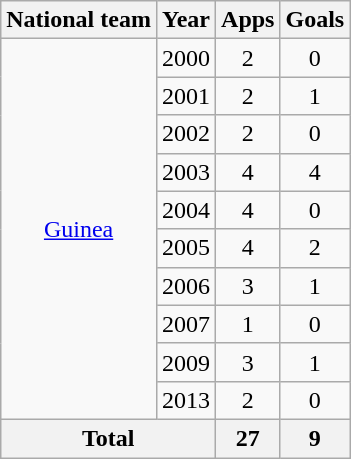<table class=wikitable style="text-align: center">
<tr>
<th>National team</th>
<th>Year</th>
<th>Apps</th>
<th>Goals</th>
</tr>
<tr>
<td rowspan=10><a href='#'>Guinea</a></td>
<td>2000</td>
<td>2</td>
<td>0</td>
</tr>
<tr>
<td>2001</td>
<td>2</td>
<td>1</td>
</tr>
<tr>
<td>2002</td>
<td>2</td>
<td>0</td>
</tr>
<tr>
<td>2003</td>
<td>4</td>
<td>4</td>
</tr>
<tr>
<td>2004</td>
<td>4</td>
<td>0</td>
</tr>
<tr>
<td>2005</td>
<td>4</td>
<td>2</td>
</tr>
<tr>
<td>2006</td>
<td>3</td>
<td>1</td>
</tr>
<tr>
<td>2007</td>
<td>1</td>
<td>0</td>
</tr>
<tr>
<td>2009</td>
<td>3</td>
<td>1</td>
</tr>
<tr>
<td>2013</td>
<td>2</td>
<td>0</td>
</tr>
<tr>
<th colspan=2>Total</th>
<th>27</th>
<th>9</th>
</tr>
</table>
